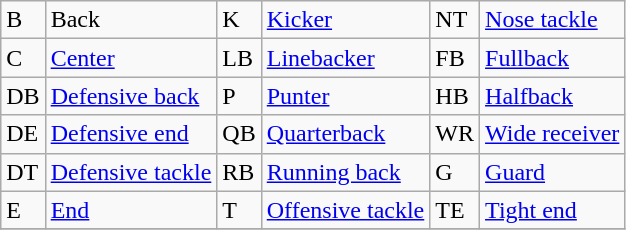<table class="wikitable">
<tr>
<td>B</td>
<td>Back</td>
<td>K</td>
<td><a href='#'>Kicker</a></td>
<td>NT</td>
<td><a href='#'>Nose tackle</a></td>
</tr>
<tr>
<td>C</td>
<td><a href='#'>Center</a></td>
<td>LB</td>
<td><a href='#'>Linebacker</a></td>
<td>FB</td>
<td><a href='#'>Fullback</a></td>
</tr>
<tr>
<td>DB</td>
<td><a href='#'>Defensive back</a></td>
<td>P</td>
<td><a href='#'>Punter</a></td>
<td>HB</td>
<td><a href='#'>Halfback</a></td>
</tr>
<tr>
<td>DE</td>
<td><a href='#'>Defensive end</a></td>
<td>QB</td>
<td><a href='#'>Quarterback</a></td>
<td>WR</td>
<td><a href='#'>Wide receiver</a></td>
</tr>
<tr>
<td>DT</td>
<td><a href='#'>Defensive tackle</a></td>
<td>RB</td>
<td><a href='#'>Running back</a></td>
<td>G</td>
<td><a href='#'>Guard</a></td>
</tr>
<tr>
<td>E</td>
<td><a href='#'>End</a></td>
<td>T</td>
<td><a href='#'>Offensive tackle</a></td>
<td>TE</td>
<td><a href='#'>Tight end</a></td>
</tr>
<tr>
</tr>
</table>
